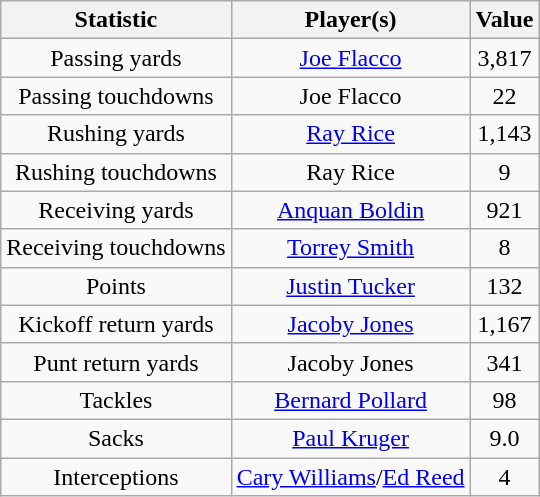<table class="wikitable" style="text-align:center">
<tr>
<th>Statistic</th>
<th>Player(s)</th>
<th>Value</th>
</tr>
<tr>
<td>Passing yards</td>
<td><a href='#'>Joe Flacco</a></td>
<td>3,817</td>
</tr>
<tr>
<td>Passing touchdowns</td>
<td>Joe Flacco</td>
<td>22</td>
</tr>
<tr>
<td>Rushing yards</td>
<td><a href='#'>Ray Rice</a></td>
<td>1,143</td>
</tr>
<tr>
<td>Rushing touchdowns</td>
<td>Ray Rice</td>
<td>9</td>
</tr>
<tr>
<td>Receiving yards</td>
<td><a href='#'>Anquan Boldin</a></td>
<td>921</td>
</tr>
<tr>
<td>Receiving touchdowns</td>
<td><a href='#'>Torrey Smith</a></td>
<td>8</td>
</tr>
<tr>
<td>Points</td>
<td><a href='#'>Justin Tucker</a></td>
<td>132</td>
</tr>
<tr>
<td>Kickoff return yards</td>
<td><a href='#'>Jacoby Jones</a></td>
<td>1,167</td>
</tr>
<tr>
<td>Punt return yards</td>
<td>Jacoby Jones</td>
<td>341</td>
</tr>
<tr>
<td>Tackles</td>
<td><a href='#'>Bernard Pollard</a></td>
<td>98</td>
</tr>
<tr>
<td>Sacks</td>
<td><a href='#'>Paul Kruger</a></td>
<td>9.0</td>
</tr>
<tr>
<td>Interceptions</td>
<td><a href='#'>Cary Williams</a>/<a href='#'>Ed Reed</a></td>
<td>4</td>
</tr>
</table>
